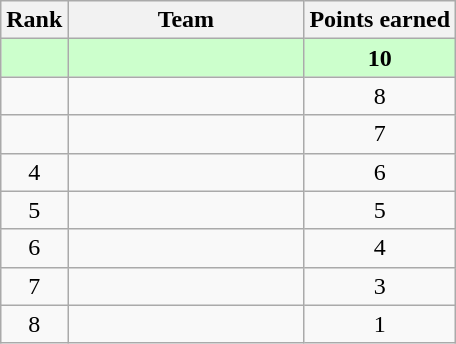<table class="wikitable" style="text-align: center; font-size: 100%;">
<tr>
<th>Rank</th>
<th width=150>Team</th>
<th>Points earned</th>
</tr>
<tr bgcolor="#ccffcc">
<td></td>
<td align=left><strong></strong></td>
<td><strong>10</strong></td>
</tr>
<tr>
<td></td>
<td align=left></td>
<td>8</td>
</tr>
<tr>
<td></td>
<td align=left></td>
<td>7</td>
</tr>
<tr>
<td>4</td>
<td align=left></td>
<td>6</td>
</tr>
<tr>
<td>5</td>
<td align=left></td>
<td>5</td>
</tr>
<tr>
<td>6</td>
<td align=left></td>
<td>4</td>
</tr>
<tr>
<td>7</td>
<td align=left></td>
<td>3</td>
</tr>
<tr>
<td>8</td>
<td align=left></td>
<td>1</td>
</tr>
</table>
